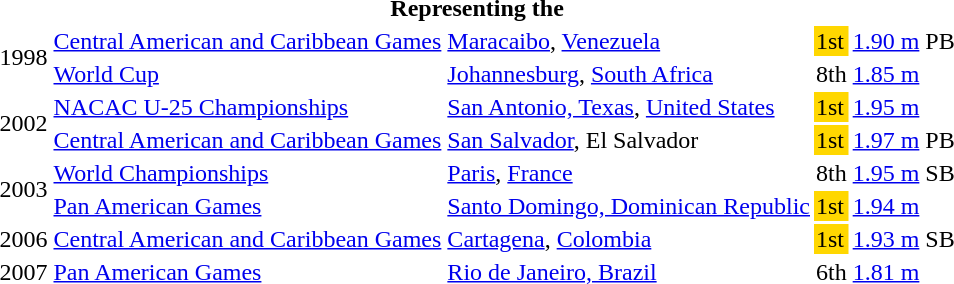<table>
<tr>
<th colspan="5">Representing the </th>
</tr>
<tr>
<td rowspan=2>1998</td>
<td><a href='#'>Central American and Caribbean Games</a></td>
<td><a href='#'>Maracaibo</a>, <a href='#'>Venezuela</a></td>
<td bgcolor="gold">1st</td>
<td><a href='#'>1.90 m</a> PB</td>
</tr>
<tr>
<td><a href='#'>World Cup</a></td>
<td><a href='#'>Johannesburg</a>, <a href='#'>South Africa</a></td>
<td>8th</td>
<td><a href='#'>1.85 m</a></td>
</tr>
<tr>
<td rowspan=2>2002</td>
<td><a href='#'>NACAC U-25 Championships</a></td>
<td><a href='#'>San Antonio, Texas</a>, <a href='#'>United States</a></td>
<td bgcolor=gold>1st</td>
<td><a href='#'>1.95 m</a></td>
</tr>
<tr>
<td><a href='#'>Central American and Caribbean Games</a></td>
<td><a href='#'>San Salvador</a>, El Salvador</td>
<td bgcolor="gold">1st</td>
<td><a href='#'>1.97 m</a> PB</td>
</tr>
<tr>
<td rowspan=2>2003</td>
<td><a href='#'>World Championships</a></td>
<td><a href='#'>Paris</a>, <a href='#'>France</a></td>
<td>8th</td>
<td><a href='#'>1.95 m</a> SB</td>
</tr>
<tr>
<td><a href='#'>Pan American Games</a></td>
<td><a href='#'>Santo Domingo, Dominican Republic</a></td>
<td bgcolor="gold">1st</td>
<td><a href='#'>1.94 m</a></td>
</tr>
<tr>
<td>2006</td>
<td><a href='#'>Central American and Caribbean Games</a></td>
<td><a href='#'>Cartagena</a>, <a href='#'>Colombia</a></td>
<td bgcolor="gold">1st</td>
<td><a href='#'>1.93 m</a> SB</td>
</tr>
<tr>
<td>2007</td>
<td><a href='#'>Pan American Games</a></td>
<td><a href='#'>Rio de Janeiro, Brazil</a></td>
<td>6th</td>
<td><a href='#'>1.81 m</a></td>
</tr>
</table>
